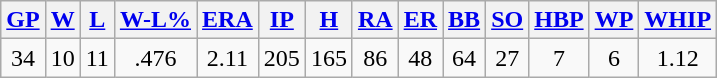<table class="wikitable">
<tr>
<th><a href='#'>GP</a></th>
<th><a href='#'>W</a></th>
<th><a href='#'>L</a></th>
<th><a href='#'>W-L%</a></th>
<th><a href='#'>ERA</a></th>
<th><a href='#'>IP</a></th>
<th><a href='#'>H</a></th>
<th><a href='#'>RA</a></th>
<th><a href='#'>ER</a></th>
<th><a href='#'>BB</a></th>
<th><a href='#'>SO</a></th>
<th><a href='#'>HBP</a></th>
<th><a href='#'>WP</a></th>
<th><a href='#'>WHIP</a></th>
</tr>
<tr align=center>
<td>34</td>
<td>10</td>
<td>11</td>
<td>.476</td>
<td>2.11</td>
<td>205</td>
<td>165</td>
<td>86</td>
<td>48</td>
<td>64</td>
<td>27</td>
<td>7</td>
<td>6</td>
<td>1.12</td>
</tr>
</table>
